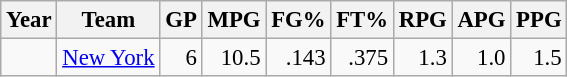<table class="wikitable sortable" style="font-size:95%; text-align:right;">
<tr>
<th>Year</th>
<th>Team</th>
<th>GP</th>
<th>MPG</th>
<th>FG%</th>
<th>FT%</th>
<th>RPG</th>
<th>APG</th>
<th>PPG</th>
</tr>
<tr>
<td style="text-align:left;"></td>
<td style="text-align:left;"><a href='#'>New York</a></td>
<td>6</td>
<td>10.5</td>
<td>.143</td>
<td>.375</td>
<td>1.3</td>
<td>1.0</td>
<td>1.5</td>
</tr>
</table>
